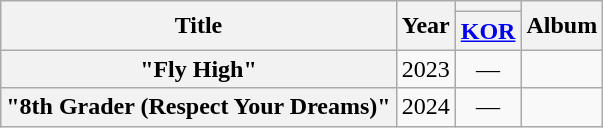<table class="wikitable plainrowheaders sortable" style=text-align:center">
<tr>
<th scope="col" rowspan="2">Title</th>
<th scope="col" rowspan="2">Year</th>
<th scope="col"></th>
<th scope="col" rowspan="2">Album</th>
</tr>
<tr>
<th scope="col" class="unsortable"><a href='#'>KOR</a></th>
</tr>
<tr>
<th scope="row">"Fly High"</th>
<td>2023</td>
<td style="text-align:center">—</td>
<td></td>
</tr>
<tr>
<th scope="row">"8th Grader (Respect Your Dreams)"<br></th>
<td>2024</td>
<td style="text-align:center">—</td>
<td></td>
</tr>
</table>
